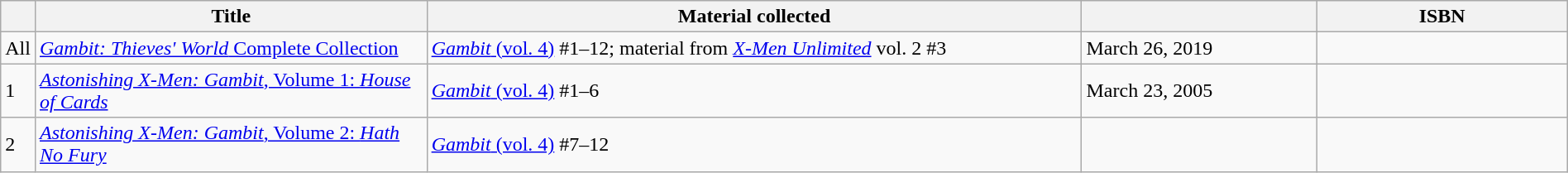<table class="wikitable" style="text-align:left;" width="100%">
<tr>
<th width="2%"></th>
<th width="25%">Title</th>
<th>Material collected</th>
<th width="15%"></th>
<th width="16%">ISBN</th>
</tr>
<tr>
<td>All</td>
<td><a href='#'><em>Gambit: Thieves' World</em> Complete Collection</a></td>
<td><a href='#'><em>Gambit</em> (vol. 4)</a> #1–12; material from <em><a href='#'>X-Men Unlimited</a></em> vol. 2 #3</td>
<td>March 26, 2019</td>
<td></td>
</tr>
<tr>
<td>1</td>
<td><a href='#'><em>Astonishing X-Men: Gambit</em>, Volume 1: <em>House of Cards</em></a></td>
<td><a href='#'><em>Gambit</em> (vol. 4)</a> #1–6</td>
<td>March 23, 2005</td>
<td></td>
</tr>
<tr>
<td>2</td>
<td><a href='#'><em>Astonishing X-Men: Gambit</em>, Volume 2: <em>Hath No Fury</em></a></td>
<td><a href='#'><em>Gambit</em> (vol. 4)</a> #7–12</td>
<td></td>
<td></td>
</tr>
</table>
